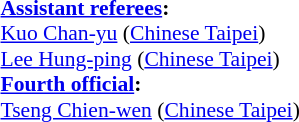<table style="width:50%; font-size:90%;">
<tr>
<td><br><strong><a href='#'>Assistant referees</a>:</strong>
<br> <a href='#'>Kuo Chan-yu</a> (<a href='#'>Chinese Taipei</a>)
<br> <a href='#'>Lee Hung-ping</a> (<a href='#'>Chinese Taipei</a>)
<br><strong><a href='#'>Fourth official</a>:</strong>
<br> <a href='#'>Tseng Chien-wen</a> (<a href='#'>Chinese Taipei</a>)</td>
</tr>
</table>
